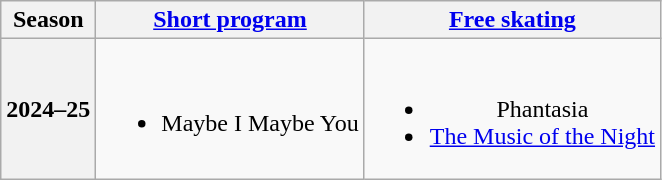<table class=wikitable style=text-align:center>
<tr>
<th>Season</th>
<th><a href='#'>Short program</a></th>
<th><a href='#'>Free skating</a></th>
</tr>
<tr>
<th>2024–25 <br> </th>
<td><br><ul><li>Maybe I Maybe You <br></li></ul></td>
<td><br><ul><li>Phantasia <br> </li><li><a href='#'>The Music of the Night</a> <br></li></ul></td>
</tr>
</table>
